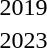<table>
<tr>
<td>2019<br></td>
<td></td>
<td></td>
<td></td>
</tr>
<tr>
<td>2023<br></td>
<td></td>
<td></td>
<td></td>
</tr>
</table>
